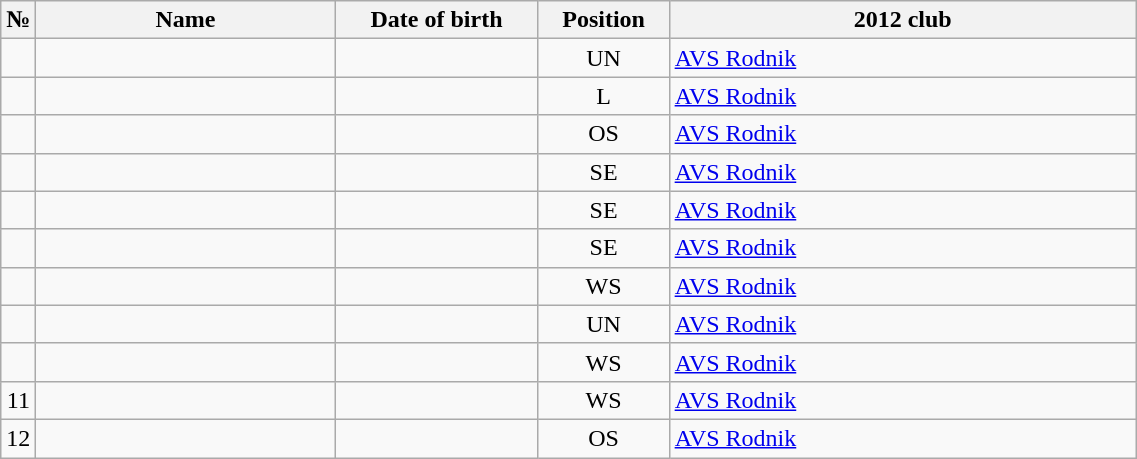<table class="wikitable sortable" style="font-size:100%; text-align:center;">
<tr>
<th>№</th>
<th style="width:12em">Name</th>
<th style="width:8em">Date of birth</th>
<th style="width:5em">Position</th>
<th style="width:19em">2012 club</th>
</tr>
<tr>
<td></td>
<td style="text-align:left;"></td>
<td style="text-align:right;"></td>
<td>UN</td>
<td style="text-align:left;"> <a href='#'>AVS Rodnik</a></td>
</tr>
<tr>
<td></td>
<td style="text-align:left;"></td>
<td style="text-align:right;"></td>
<td>L</td>
<td style="text-align:left;"> <a href='#'>AVS Rodnik</a></td>
</tr>
<tr>
<td></td>
<td style="text-align:left;"></td>
<td style="text-align:right;"></td>
<td>OS</td>
<td style="text-align:left;"> <a href='#'>AVS Rodnik</a></td>
</tr>
<tr>
<td></td>
<td style="text-align:left;"></td>
<td style="text-align:right;"></td>
<td>SE</td>
<td style="text-align:left;"> <a href='#'>AVS Rodnik</a></td>
</tr>
<tr>
<td></td>
<td style="text-align:left;"></td>
<td style="text-align:right;"></td>
<td>SE</td>
<td style="text-align:left;"> <a href='#'>AVS Rodnik</a></td>
</tr>
<tr>
<td></td>
<td style="text-align:left;"></td>
<td style="text-align:right;"></td>
<td>SE</td>
<td style="text-align:left;"> <a href='#'>AVS Rodnik</a></td>
</tr>
<tr>
<td></td>
<td style="text-align:left;"></td>
<td style="text-align:right;"></td>
<td>WS</td>
<td style="text-align:left;"> <a href='#'>AVS Rodnik</a></td>
</tr>
<tr>
<td></td>
<td style="text-align:left;"></td>
<td style="text-align:right;"></td>
<td>UN</td>
<td style="text-align:left;"> <a href='#'>AVS Rodnik</a></td>
</tr>
<tr>
<td></td>
<td style="text-align:left;"></td>
<td style="text-align:right;"></td>
<td>WS</td>
<td style="text-align:left;"> <a href='#'>AVS Rodnik</a></td>
</tr>
<tr>
<td>11</td>
<td style="text-align:left;"></td>
<td style="text-align:right;"></td>
<td>WS</td>
<td style="text-align:left;"> <a href='#'>AVS Rodnik</a></td>
</tr>
<tr>
<td>12</td>
<td style="text-align:left;"></td>
<td style="text-align:right;"></td>
<td>OS</td>
<td style="text-align:left;"> <a href='#'>AVS Rodnik</a></td>
</tr>
</table>
